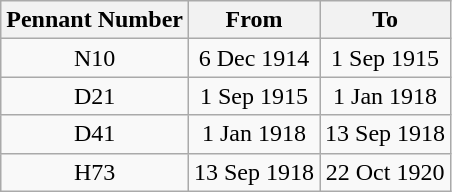<table class="wikitable" style="text-align:center">
<tr>
<th>Pennant Number</th>
<th>From</th>
<th>To</th>
</tr>
<tr>
<td>N10</td>
<td>6 Dec 1914</td>
<td>1 Sep 1915</td>
</tr>
<tr>
<td>D21</td>
<td>1 Sep 1915</td>
<td>1 Jan 1918</td>
</tr>
<tr>
<td>D41</td>
<td>1 Jan 1918</td>
<td>13 Sep 1918</td>
</tr>
<tr>
<td>H73</td>
<td>13 Sep 1918</td>
<td>22 Oct 1920</td>
</tr>
</table>
